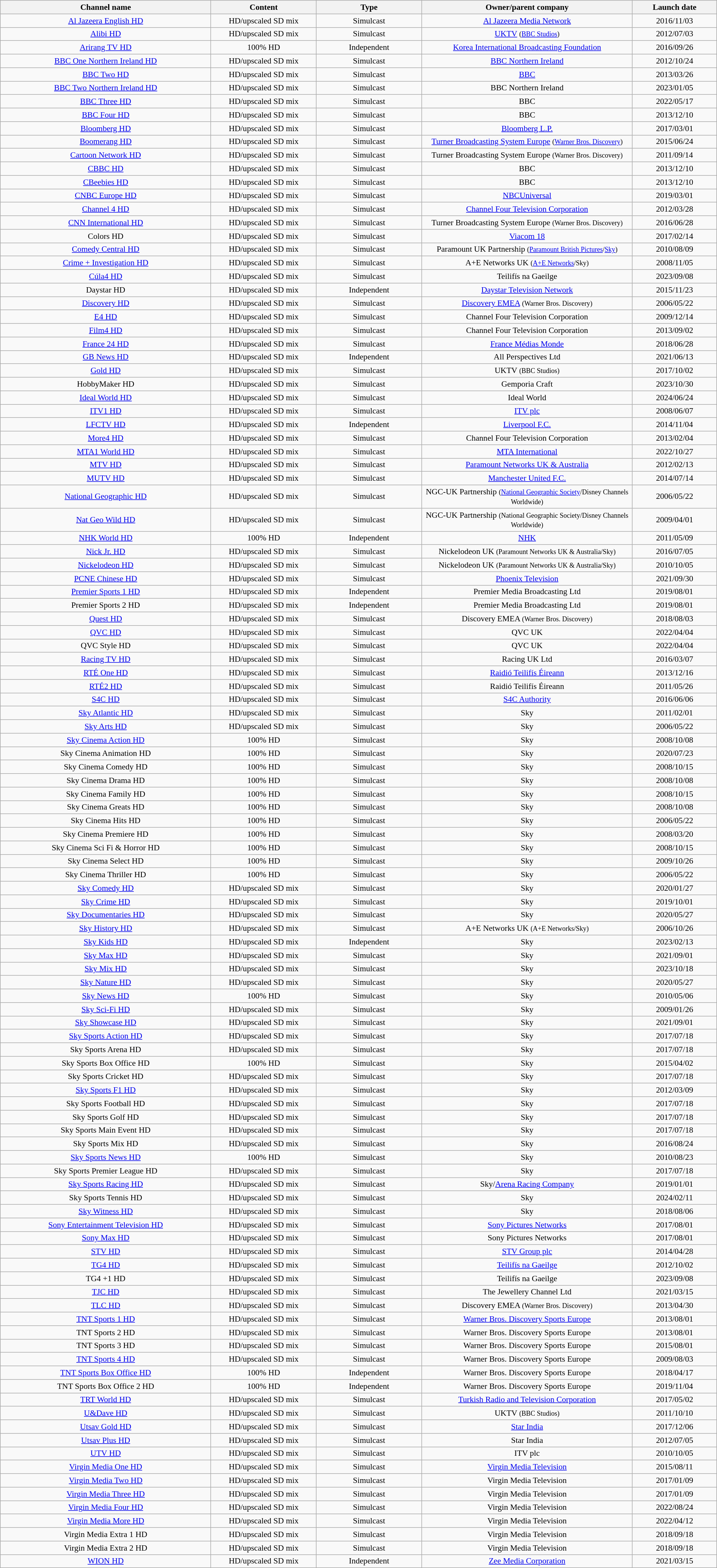<table class="wikitable sortable" style="border-collapse:collapse; font-size: 90%; text-align:center" width="100%">
<tr>
<th width="20%">Channel name</th>
<th width="10%">Content</th>
<th width="10%">Type</th>
<th width="20%">Owner/parent company</th>
<th width="08%">Launch date</th>
</tr>
<tr>
<td><a href='#'>Al Jazeera English HD</a></td>
<td>HD/upscaled SD mix</td>
<td>Simulcast</td>
<td><a href='#'>Al Jazeera Media Network</a></td>
<td>2016/11/03</td>
</tr>
<tr>
<td><a href='#'>Alibi HD</a></td>
<td>HD/upscaled SD mix</td>
<td>Simulcast</td>
<td><a href='#'>UKTV</a> <small>(<a href='#'>BBC Studios</a>)</small></td>
<td>2012/07/03</td>
</tr>
<tr>
<td><a href='#'>Arirang TV HD</a></td>
<td>100% HD</td>
<td>Independent</td>
<td><a href='#'>Korea International Broadcasting Foundation</a></td>
<td>2016/09/26</td>
</tr>
<tr>
<td><a href='#'>BBC One Northern Ireland HD</a></td>
<td>HD/upscaled SD mix</td>
<td>Simulcast</td>
<td><a href='#'>BBC Northern Ireland</a></td>
<td>2012/10/24</td>
</tr>
<tr>
<td><a href='#'>BBC Two HD</a></td>
<td>HD/upscaled SD mix</td>
<td>Simulcast</td>
<td><a href='#'>BBC</a></td>
<td>2013/03/26</td>
</tr>
<tr>
<td><a href='#'>BBC Two Northern Ireland HD</a></td>
<td>HD/upscaled SD mix</td>
<td>Simulcast</td>
<td>BBC Northern Ireland</td>
<td>2023/01/05</td>
</tr>
<tr>
<td><a href='#'>BBC Three HD</a></td>
<td>HD/upscaled SD mix</td>
<td>Simulcast</td>
<td>BBC</td>
<td>2022/05/17</td>
</tr>
<tr>
<td><a href='#'>BBC Four HD</a></td>
<td>HD/upscaled SD mix</td>
<td>Simulcast</td>
<td>BBC</td>
<td>2013/12/10</td>
</tr>
<tr>
<td><a href='#'>Bloomberg HD</a></td>
<td>HD/upscaled SD mix</td>
<td>Simulcast</td>
<td><a href='#'>Bloomberg L.P.</a></td>
<td>2017/03/01</td>
</tr>
<tr>
<td><a href='#'>Boomerang HD</a></td>
<td>HD/upscaled SD mix</td>
<td>Simulcast</td>
<td><a href='#'>Turner Broadcasting System Europe</a> <small>(<a href='#'>Warner Bros. Discovery</a>)</small></td>
<td>2015/06/24</td>
</tr>
<tr>
<td><a href='#'>Cartoon Network HD</a></td>
<td>HD/upscaled SD mix</td>
<td>Simulcast</td>
<td>Turner Broadcasting System Europe <small>(Warner Bros. Discovery)</small></td>
<td>2011/09/14</td>
</tr>
<tr>
<td><a href='#'>CBBC HD</a></td>
<td>HD/upscaled SD mix</td>
<td>Simulcast</td>
<td>BBC</td>
<td>2013/12/10</td>
</tr>
<tr>
<td><a href='#'>CBeebies HD</a></td>
<td>HD/upscaled SD mix</td>
<td>Simulcast</td>
<td>BBC</td>
<td>2013/12/10</td>
</tr>
<tr>
<td><a href='#'>CNBC Europe HD</a></td>
<td>HD/upscaled SD mix</td>
<td>Simulcast</td>
<td><a href='#'>NBCUniversal</a></td>
<td>2019/03/01</td>
</tr>
<tr>
<td><a href='#'>Channel 4 HD</a></td>
<td>HD/upscaled SD mix</td>
<td>Simulcast</td>
<td><a href='#'>Channel Four Television Corporation</a></td>
<td>2012/03/28</td>
</tr>
<tr>
<td><a href='#'>CNN International HD</a></td>
<td>HD/upscaled SD mix</td>
<td>Simulcast</td>
<td>Turner Broadcasting System Europe <small>(Warner Bros. Discovery)</small></td>
<td>2016/06/28</td>
</tr>
<tr>
<td>Colors HD</td>
<td>HD/upscaled SD mix</td>
<td>Simulcast</td>
<td><a href='#'>Viacom 18</a></td>
<td>2017/02/14</td>
</tr>
<tr>
<td><a href='#'>Comedy Central HD</a></td>
<td>HD/upscaled SD mix</td>
<td>Simulcast</td>
<td>Paramount UK Partnership <small>(<a href='#'>Paramount British Pictures</a>/<a href='#'>Sky</a>)</small></td>
<td>2010/08/09</td>
</tr>
<tr>
<td><a href='#'>Crime + Investigation HD</a></td>
<td>HD/upscaled SD mix</td>
<td>Simulcast</td>
<td>A+E Networks UK <small>(<a href='#'>A+E Networks</a>/Sky)</small></td>
<td>2008/11/05</td>
</tr>
<tr>
<td><a href='#'>Cúla4 HD</a></td>
<td>HD/upscaled SD mix</td>
<td>Simulcast</td>
<td>Teilifís na Gaeilge</td>
<td>2023/09/08</td>
</tr>
<tr>
<td>Daystar HD</td>
<td>HD/upscaled SD mix</td>
<td>Independent</td>
<td><a href='#'>Daystar Television Network</a></td>
<td>2015/11/23</td>
</tr>
<tr>
<td><a href='#'>Discovery HD</a></td>
<td>HD/upscaled SD mix</td>
<td>Simulcast</td>
<td><a href='#'>Discovery EMEA</a> <small>(Warner Bros. Discovery)</small></td>
<td>2006/05/22</td>
</tr>
<tr>
<td><a href='#'>E4 HD</a></td>
<td>HD/upscaled SD mix</td>
<td>Simulcast</td>
<td>Channel Four Television Corporation</td>
<td>2009/12/14</td>
</tr>
<tr>
<td><a href='#'>Film4 HD</a></td>
<td>HD/upscaled SD mix</td>
<td>Simulcast</td>
<td>Channel Four Television Corporation</td>
<td>2013/09/02</td>
</tr>
<tr>
<td><a href='#'>France 24 HD</a></td>
<td>HD/upscaled SD mix</td>
<td>Simulcast</td>
<td><a href='#'>France Médias Monde</a></td>
<td>2018/06/28</td>
</tr>
<tr>
<td><a href='#'>GB News HD</a></td>
<td>HD/upscaled SD mix</td>
<td>Independent</td>
<td>All Perspectives Ltd</td>
<td>2021/06/13</td>
</tr>
<tr>
<td><a href='#'>Gold HD</a></td>
<td>HD/upscaled SD mix</td>
<td>Simulcast</td>
<td>UKTV <small>(BBC Studios)</small></td>
<td>2017/10/02</td>
</tr>
<tr>
<td>HobbyMaker HD</td>
<td>HD/upscaled SD mix</td>
<td>Simulcast</td>
<td>Gemporia Craft</td>
<td>2023/10/30</td>
</tr>
<tr>
<td><a href='#'>Ideal World HD</a></td>
<td>HD/upscaled SD mix</td>
<td>Simulcast</td>
<td>Ideal World</td>
<td>2024/06/24</td>
</tr>
<tr>
<td><a href='#'>ITV1 HD</a></td>
<td>HD/upscaled SD mix</td>
<td>Simulcast</td>
<td><a href='#'>ITV plc</a></td>
<td>2008/06/07</td>
</tr>
<tr>
<td><a href='#'>LFCTV HD</a></td>
<td>HD/upscaled SD mix</td>
<td>Independent</td>
<td><a href='#'>Liverpool F.C.</a></td>
<td>2014/11/04</td>
</tr>
<tr>
<td><a href='#'>More4 HD</a></td>
<td>HD/upscaled SD mix</td>
<td>Simulcast</td>
<td>Channel Four Television Corporation</td>
<td>2013/02/04</td>
</tr>
<tr>
<td><a href='#'>MTA1 World HD</a></td>
<td>HD/upscaled SD mix</td>
<td>Simulcast</td>
<td><a href='#'>MTA International</a></td>
<td>2022/10/27</td>
</tr>
<tr>
<td><a href='#'>MTV HD</a></td>
<td>HD/upscaled SD mix</td>
<td>Simulcast</td>
<td><a href='#'>Paramount Networks UK & Australia</a></td>
<td>2012/02/13</td>
</tr>
<tr>
<td><a href='#'>MUTV HD</a></td>
<td>HD/upscaled SD mix</td>
<td>Simulcast</td>
<td><a href='#'>Manchester United F.C.</a></td>
<td>2014/07/14</td>
</tr>
<tr>
<td><a href='#'>National Geographic HD</a></td>
<td>HD/upscaled SD mix</td>
<td>Simulcast</td>
<td>NGC-UK Partnership <small>(<a href='#'>National Geographic Society</a>/Disney Channels Worldwide)</small></td>
<td>2006/05/22</td>
</tr>
<tr>
<td><a href='#'>Nat Geo Wild HD</a></td>
<td>HD/upscaled SD mix</td>
<td>Simulcast</td>
<td>NGC-UK Partnership <small>(National Geographic Society/Disney Channels Worldwide)</small></td>
<td>2009/04/01</td>
</tr>
<tr>
<td><a href='#'>NHK World HD</a></td>
<td>100% HD</td>
<td>Independent</td>
<td><a href='#'>NHK</a></td>
<td>2011/05/09</td>
</tr>
<tr>
<td><a href='#'>Nick Jr. HD</a></td>
<td>HD/upscaled SD mix</td>
<td>Simulcast</td>
<td>Nickelodeon UK <small>(Paramount Networks UK & Australia/Sky)</small></td>
<td>2016/07/05</td>
</tr>
<tr>
<td><a href='#'>Nickelodeon HD</a></td>
<td>HD/upscaled SD mix</td>
<td>Simulcast</td>
<td>Nickelodeon UK <small>(Paramount Networks UK & Australia/Sky)</small></td>
<td>2010/10/05</td>
</tr>
<tr>
<td><a href='#'>PCNE Chinese HD</a></td>
<td>HD/upscaled SD mix</td>
<td>Simulcast</td>
<td><a href='#'>Phoenix Television</a></td>
<td>2021/09/30</td>
</tr>
<tr>
<td><a href='#'>Premier Sports 1 HD</a></td>
<td>HD/upscaled SD mix</td>
<td>Independent</td>
<td>Premier Media Broadcasting Ltd</td>
<td>2019/08/01</td>
</tr>
<tr>
<td>Premier Sports 2 HD</td>
<td>HD/upscaled SD mix</td>
<td>Independent</td>
<td>Premier Media Broadcasting Ltd</td>
<td>2019/08/01</td>
</tr>
<tr>
<td><a href='#'>Quest HD</a></td>
<td>HD/upscaled SD mix</td>
<td>Simulcast</td>
<td>Discovery EMEA <small>(Warner Bros. Discovery)</small></td>
<td>2018/08/03</td>
</tr>
<tr>
<td><a href='#'>QVC HD</a></td>
<td>HD/upscaled SD mix</td>
<td>Simulcast</td>
<td>QVC UK</td>
<td>2022/04/04</td>
</tr>
<tr>
<td>QVC Style HD</td>
<td>HD/upscaled SD mix</td>
<td>Simulcast</td>
<td>QVC UK</td>
<td>2022/04/04</td>
</tr>
<tr>
<td><a href='#'>Racing TV HD</a></td>
<td>HD/upscaled SD mix</td>
<td>Simulcast</td>
<td>Racing UK Ltd</td>
<td>2016/03/07</td>
</tr>
<tr>
<td><a href='#'>RTÉ One HD</a></td>
<td>HD/upscaled SD mix</td>
<td>Simulcast</td>
<td><a href='#'>Raidió Teilifís Éireann</a></td>
<td>2013/12/16</td>
</tr>
<tr>
<td><a href='#'>RTÉ2 HD</a></td>
<td>HD/upscaled SD mix</td>
<td>Simulcast</td>
<td>Raidió Teilifís Éireann</td>
<td>2011/05/26</td>
</tr>
<tr>
<td><a href='#'>S4C HD</a></td>
<td>HD/upscaled SD mix</td>
<td>Simulcast</td>
<td><a href='#'>S4C Authority</a></td>
<td>2016/06/06</td>
</tr>
<tr>
<td><a href='#'>Sky Atlantic HD</a></td>
<td>HD/upscaled SD mix</td>
<td>Simulcast</td>
<td>Sky</td>
<td>2011/02/01</td>
</tr>
<tr>
<td><a href='#'>Sky Arts HD</a></td>
<td>HD/upscaled SD mix</td>
<td>Simulcast</td>
<td>Sky</td>
<td>2006/05/22</td>
</tr>
<tr>
<td><a href='#'>Sky Cinema Action HD</a></td>
<td>100% HD</td>
<td>Simulcast</td>
<td>Sky</td>
<td>2008/10/08</td>
</tr>
<tr>
<td>Sky Cinema Animation HD</td>
<td>100% HD</td>
<td>Simulcast</td>
<td>Sky</td>
<td>2020/07/23</td>
</tr>
<tr>
<td>Sky Cinema Comedy HD</td>
<td>100% HD</td>
<td>Simulcast</td>
<td>Sky</td>
<td>2008/10/15</td>
</tr>
<tr>
<td>Sky Cinema Drama HD</td>
<td>100% HD</td>
<td>Simulcast</td>
<td>Sky</td>
<td>2008/10/08</td>
</tr>
<tr>
<td>Sky Cinema Family HD</td>
<td>100% HD</td>
<td>Simulcast</td>
<td>Sky</td>
<td>2008/10/15</td>
</tr>
<tr>
<td>Sky Cinema Greats HD</td>
<td>100% HD</td>
<td>Simulcast</td>
<td>Sky</td>
<td>2008/10/08</td>
</tr>
<tr>
<td>Sky Cinema Hits HD</td>
<td>100% HD</td>
<td>Simulcast</td>
<td>Sky</td>
<td>2006/05/22</td>
</tr>
<tr>
<td>Sky Cinema Premiere HD</td>
<td>100% HD</td>
<td>Simulcast</td>
<td>Sky</td>
<td>2008/03/20</td>
</tr>
<tr>
<td>Sky Cinema Sci Fi & Horror HD</td>
<td>100% HD</td>
<td>Simulcast</td>
<td>Sky</td>
<td>2008/10/15</td>
</tr>
<tr>
<td>Sky Cinema Select HD</td>
<td>100% HD</td>
<td>Simulcast</td>
<td>Sky</td>
<td>2009/10/26</td>
</tr>
<tr>
<td>Sky Cinema Thriller HD</td>
<td>100% HD</td>
<td>Simulcast</td>
<td>Sky</td>
<td>2006/05/22</td>
</tr>
<tr>
<td><a href='#'>Sky Comedy HD</a></td>
<td>HD/upscaled SD mix</td>
<td>Simulcast</td>
<td>Sky</td>
<td>2020/01/27</td>
</tr>
<tr>
<td><a href='#'>Sky Crime HD</a></td>
<td>HD/upscaled SD mix</td>
<td>Simulcast</td>
<td>Sky</td>
<td>2019/10/01</td>
</tr>
<tr>
<td><a href='#'>Sky Documentaries HD</a></td>
<td>HD/upscaled SD mix</td>
<td>Simulcast</td>
<td>Sky</td>
<td>2020/05/27</td>
</tr>
<tr>
<td><a href='#'>Sky History HD</a></td>
<td>HD/upscaled SD mix</td>
<td>Simulcast</td>
<td>A+E Networks UK <small>(A+E Networks/Sky)</small></td>
<td>2006/10/26</td>
</tr>
<tr>
<td><a href='#'>Sky Kids HD</a></td>
<td>HD/upscaled SD mix</td>
<td>Independent</td>
<td>Sky</td>
<td>2023/02/13</td>
</tr>
<tr>
<td><a href='#'>Sky Max HD</a></td>
<td>HD/upscaled SD mix</td>
<td>Simulcast</td>
<td>Sky</td>
<td>2021/09/01</td>
</tr>
<tr>
<td><a href='#'>Sky Mix HD</a></td>
<td>HD/upscaled SD mix</td>
<td>Simulcast</td>
<td>Sky</td>
<td>2023/10/18</td>
</tr>
<tr>
<td><a href='#'>Sky Nature HD</a></td>
<td>HD/upscaled SD mix</td>
<td>Simulcast</td>
<td>Sky</td>
<td>2020/05/27</td>
</tr>
<tr>
<td><a href='#'>Sky News HD</a></td>
<td>100% HD</td>
<td>Simulcast</td>
<td>Sky</td>
<td>2010/05/06</td>
</tr>
<tr>
<td><a href='#'>Sky Sci-Fi HD</a></td>
<td>HD/upscaled SD mix</td>
<td>Simulcast</td>
<td>Sky</td>
<td>2009/01/26</td>
</tr>
<tr>
<td><a href='#'>Sky Showcase HD</a></td>
<td>HD/upscaled SD mix</td>
<td>Simulcast</td>
<td>Sky</td>
<td>2021/09/01</td>
</tr>
<tr>
<td><a href='#'>Sky Sports Action HD</a></td>
<td>HD/upscaled SD mix</td>
<td>Simulcast</td>
<td>Sky</td>
<td>2017/07/18</td>
</tr>
<tr>
<td>Sky Sports Arena HD</td>
<td>HD/upscaled SD mix</td>
<td>Simulcast</td>
<td>Sky</td>
<td>2017/07/18</td>
</tr>
<tr>
<td>Sky Sports Box Office HD</td>
<td>100% HD</td>
<td>Simulcast</td>
<td>Sky</td>
<td>2015/04/02</td>
</tr>
<tr>
<td>Sky Sports Cricket HD</td>
<td>HD/upscaled SD mix</td>
<td>Simulcast</td>
<td>Sky</td>
<td>2017/07/18</td>
</tr>
<tr>
<td><a href='#'>Sky Sports F1 HD</a></td>
<td>HD/upscaled SD mix</td>
<td>Simulcast</td>
<td>Sky</td>
<td>2012/03/09</td>
</tr>
<tr>
<td>Sky Sports Football HD</td>
<td>HD/upscaled SD mix</td>
<td>Simulcast</td>
<td>Sky</td>
<td>2017/07/18</td>
</tr>
<tr>
<td>Sky Sports Golf HD</td>
<td>HD/upscaled SD mix</td>
<td>Simulcast</td>
<td>Sky</td>
<td>2017/07/18</td>
</tr>
<tr>
<td>Sky Sports Main Event HD</td>
<td>HD/upscaled SD mix</td>
<td>Simulcast</td>
<td>Sky</td>
<td>2017/07/18</td>
</tr>
<tr>
<td>Sky Sports Mix HD</td>
<td>HD/upscaled SD mix</td>
<td>Simulcast</td>
<td>Sky</td>
<td>2016/08/24</td>
</tr>
<tr>
<td><a href='#'>Sky Sports News HD</a></td>
<td>100% HD</td>
<td>Simulcast</td>
<td>Sky</td>
<td>2010/08/23</td>
</tr>
<tr>
<td>Sky Sports Premier League HD</td>
<td>HD/upscaled SD mix</td>
<td>Simulcast</td>
<td>Sky</td>
<td>2017/07/18</td>
</tr>
<tr>
<td><a href='#'>Sky Sports Racing HD</a></td>
<td>HD/upscaled SD mix</td>
<td>Simulcast</td>
<td>Sky/<a href='#'>Arena Racing Company</a></td>
<td>2019/01/01</td>
</tr>
<tr>
<td>Sky Sports Tennis HD</td>
<td>HD/upscaled SD mix</td>
<td>Simulcast</td>
<td>Sky</td>
<td>2024/02/11</td>
</tr>
<tr>
<td><a href='#'>Sky Witness HD</a></td>
<td>HD/upscaled SD mix</td>
<td>Simulcast</td>
<td>Sky</td>
<td>2018/08/06</td>
</tr>
<tr>
<td><a href='#'>Sony Entertainment Television HD</a></td>
<td>HD/upscaled SD mix</td>
<td>Simulcast</td>
<td><a href='#'>Sony Pictures Networks</a></td>
<td>2017/08/01</td>
</tr>
<tr>
<td><a href='#'>Sony Max HD</a></td>
<td>HD/upscaled SD mix</td>
<td>Simulcast</td>
<td>Sony Pictures Networks</td>
<td>2017/08/01</td>
</tr>
<tr>
<td><a href='#'>STV HD</a></td>
<td>HD/upscaled SD mix</td>
<td>Simulcast</td>
<td><a href='#'>STV Group plc</a></td>
<td>2014/04/28</td>
</tr>
<tr>
<td><a href='#'>TG4 HD</a></td>
<td>HD/upscaled SD mix</td>
<td>Simulcast</td>
<td><a href='#'>Teilifís na Gaeilge</a></td>
<td>2012/10/02</td>
</tr>
<tr>
<td>TG4 +1 HD</td>
<td>HD/upscaled SD mix</td>
<td>Simulcast</td>
<td>Teilifís na Gaeilge</td>
<td>2023/09/08</td>
</tr>
<tr>
<td><a href='#'>TJC HD</a></td>
<td>HD/upscaled SD mix</td>
<td>Simulcast</td>
<td>The Jewellery Channel Ltd</td>
<td>2021/03/15</td>
</tr>
<tr>
<td><a href='#'>TLC HD</a></td>
<td>HD/upscaled SD mix</td>
<td>Simulcast</td>
<td>Discovery EMEA <small>(Warner Bros. Discovery)</small></td>
<td>2013/04/30</td>
</tr>
<tr>
<td><a href='#'>TNT Sports 1 HD</a></td>
<td>HD/upscaled SD mix</td>
<td>Simulcast</td>
<td><a href='#'>Warner Bros. Discovery Sports Europe</a></td>
<td>2013/08/01</td>
</tr>
<tr>
<td>TNT Sports 2 HD</td>
<td>HD/upscaled SD mix</td>
<td>Simulcast</td>
<td>Warner Bros. Discovery Sports Europe</td>
<td>2013/08/01</td>
</tr>
<tr>
<td>TNT Sports 3 HD</td>
<td>HD/upscaled SD mix</td>
<td>Simulcast</td>
<td>Warner Bros. Discovery Sports Europe</td>
<td>2015/08/01</td>
</tr>
<tr>
<td><a href='#'>TNT Sports 4 HD</a></td>
<td>HD/upscaled SD mix</td>
<td>Simulcast</td>
<td>Warner Bros. Discovery Sports Europe</td>
<td>2009/08/03</td>
</tr>
<tr>
<td><a href='#'>TNT Sports Box Office HD</a></td>
<td>100% HD</td>
<td>Independent</td>
<td>Warner Bros. Discovery Sports Europe</td>
<td>2018/04/17</td>
</tr>
<tr>
<td>TNT Sports Box Office 2 HD</td>
<td>100% HD</td>
<td>Independent</td>
<td>Warner Bros. Discovery Sports Europe</td>
<td>2019/11/04</td>
</tr>
<tr>
<td><a href='#'>TRT World HD</a></td>
<td>HD/upscaled SD mix</td>
<td>Simulcast</td>
<td><a href='#'>Turkish Radio and Television Corporation</a></td>
<td>2017/05/02</td>
</tr>
<tr>
<td><a href='#'>U&Dave HD</a></td>
<td>HD/upscaled SD mix</td>
<td>Simulcast</td>
<td>UKTV <small>(BBC Studios)</small></td>
<td>2011/10/10</td>
</tr>
<tr>
<td><a href='#'>Utsav Gold HD</a></td>
<td>HD/upscaled SD mix</td>
<td>Simulcast</td>
<td><a href='#'>Star India</a></td>
<td>2017/12/06</td>
</tr>
<tr>
<td><a href='#'>Utsav Plus HD</a></td>
<td>HD/upscaled SD mix</td>
<td>Simulcast</td>
<td>Star India</td>
<td>2012/07/05</td>
</tr>
<tr>
<td><a href='#'>UTV HD</a></td>
<td>HD/upscaled SD mix</td>
<td>Simulcast</td>
<td>ITV plc</td>
<td>2010/10/05</td>
</tr>
<tr>
<td><a href='#'>Virgin Media One HD</a></td>
<td>HD/upscaled SD mix</td>
<td>Simulcast</td>
<td><a href='#'>Virgin Media Television</a></td>
<td>2015/08/11</td>
</tr>
<tr>
<td><a href='#'>Virgin Media Two HD</a></td>
<td>HD/upscaled SD mix</td>
<td>Simulcast</td>
<td>Virgin Media Television</td>
<td>2017/01/09</td>
</tr>
<tr>
<td><a href='#'>Virgin Media Three HD</a></td>
<td>HD/upscaled SD mix</td>
<td>Simulcast</td>
<td>Virgin Media Television</td>
<td>2017/01/09</td>
</tr>
<tr>
<td><a href='#'>Virgin Media Four HD</a></td>
<td>HD/upscaled SD mix</td>
<td>Simulcast</td>
<td>Virgin Media Television</td>
<td>2022/08/24</td>
</tr>
<tr>
<td><a href='#'>Virgin Media More HD</a></td>
<td>HD/upscaled SD mix</td>
<td>Simulcast</td>
<td>Virgin Media Television</td>
<td>2022/04/12</td>
</tr>
<tr>
<td>Virgin Media Extra 1 HD</td>
<td>HD/upscaled SD mix</td>
<td>Simulcast</td>
<td>Virgin Media Television</td>
<td>2018/09/18</td>
</tr>
<tr>
<td>Virgin Media Extra 2 HD</td>
<td>HD/upscaled SD mix</td>
<td>Simulcast</td>
<td>Virgin Media Television</td>
<td>2018/09/18</td>
</tr>
<tr>
<td><a href='#'>WION HD</a></td>
<td>HD/upscaled SD mix</td>
<td>Independent</td>
<td><a href='#'>Zee Media Corporation</a></td>
<td>2021/03/15</td>
</tr>
</table>
